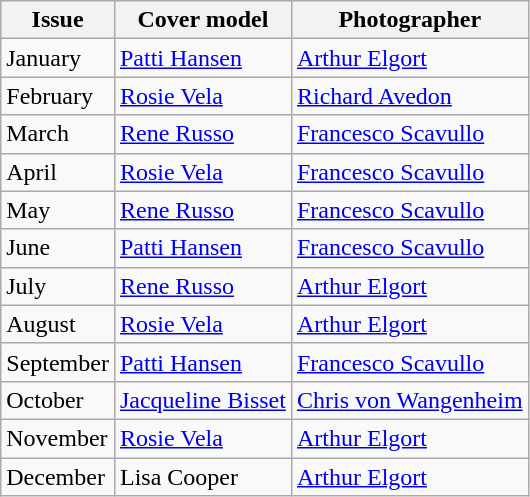<table class="sortable wikitable">
<tr>
<th>Issue</th>
<th>Cover model</th>
<th>Photographer</th>
</tr>
<tr>
<td>January</td>
<td><a href='#'>Patti Hansen</a></td>
<td><a href='#'>Arthur Elgort</a></td>
</tr>
<tr>
<td>February</td>
<td><a href='#'>Rosie Vela</a></td>
<td><a href='#'>Richard Avedon</a></td>
</tr>
<tr>
<td>March</td>
<td><a href='#'>Rene Russo</a></td>
<td><a href='#'>Francesco Scavullo</a></td>
</tr>
<tr>
<td>April</td>
<td><a href='#'>Rosie Vela</a></td>
<td><a href='#'>Francesco Scavullo</a></td>
</tr>
<tr>
<td>May</td>
<td><a href='#'>Rene Russo</a></td>
<td><a href='#'>Francesco Scavullo</a></td>
</tr>
<tr>
<td>June</td>
<td><a href='#'>Patti Hansen</a></td>
<td><a href='#'>Francesco Scavullo</a></td>
</tr>
<tr>
<td>July</td>
<td><a href='#'>Rene Russo</a></td>
<td><a href='#'>Arthur Elgort</a></td>
</tr>
<tr>
<td>August</td>
<td><a href='#'>Rosie Vela</a></td>
<td><a href='#'>Arthur Elgort</a></td>
</tr>
<tr>
<td>September</td>
<td><a href='#'>Patti Hansen</a></td>
<td><a href='#'>Francesco Scavullo</a></td>
</tr>
<tr>
<td>October</td>
<td><a href='#'>Jacqueline Bisset</a></td>
<td><a href='#'>Chris von Wangenheim</a></td>
</tr>
<tr>
<td>November</td>
<td><a href='#'>Rosie Vela</a></td>
<td><a href='#'>Arthur Elgort</a></td>
</tr>
<tr>
<td>December</td>
<td>Lisa Cooper</td>
<td><a href='#'>Arthur Elgort</a></td>
</tr>
</table>
